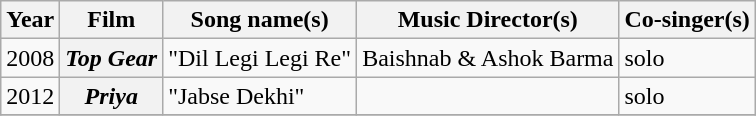<table class="wikitable sortable">
<tr>
<th>Year</th>
<th>Film</th>
<th>Song name(s)</th>
<th>Music Director(s)</th>
<th>Co-singer(s)</th>
</tr>
<tr>
<td>2008</td>
<th><em>Top Gear</em></th>
<td>"Dil Legi Legi Re"</td>
<td>Baishnab & Ashok Barma</td>
<td>solo</td>
</tr>
<tr>
<td>2012</td>
<th><em>Priya</em></th>
<td>"Jabse Dekhi"</td>
<td></td>
<td>solo</td>
</tr>
<tr>
</tr>
</table>
